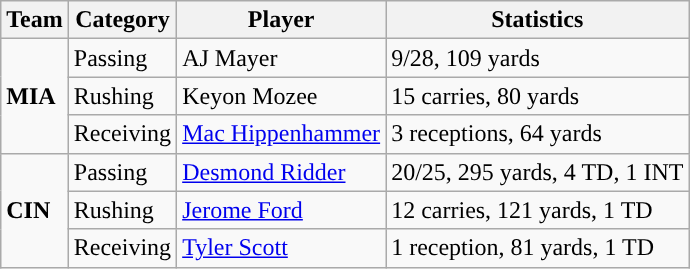<table class="wikitable" style="float: left;">
<tr>
<th>Team</th>
<th>Category</th>
<th>Player</th>
<th>Statistics</th>
</tr>
<tr>
<td rowspan=3><strong>MIA</strong></td>
<td>Passing</td>
<td>AJ Mayer</td>
<td>9/28, 109 yards</td>
</tr>
<tr>
<td>Rushing</td>
<td>Keyon Mozee</td>
<td>15 carries, 80 yards</td>
</tr>
<tr>
<td>Receiving</td>
<td><a href='#'>Mac Hippenhammer</a></td>
<td>3 receptions, 64 yards</td>
</tr>
<tr>
<td rowspan=3><strong>CIN</strong></td>
<td>Passing</td>
<td><a href='#'>Desmond Ridder</a></td>
<td>20/25, 295 yards, 4 TD, 1 INT</td>
</tr>
<tr>
<td>Rushing</td>
<td><a href='#'>Jerome Ford</a></td>
<td>12 carries, 121 yards, 1 TD</td>
</tr>
<tr>
<td>Receiving</td>
<td><a href='#'>Tyler Scott</a></td>
<td>1 reception, 81 yards, 1 TD</td>
</tr>
</table>
